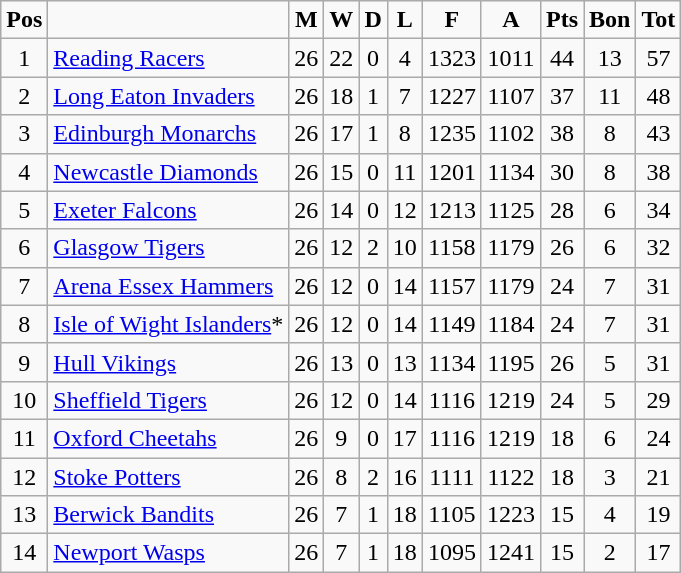<table class="wikitable">
<tr align="center">
<td><strong>Pos</strong></td>
<td></td>
<td><strong>M</strong></td>
<td><strong>W</strong></td>
<td><strong>D</strong></td>
<td><strong>L</strong></td>
<td><strong>F</strong></td>
<td><strong>A</strong></td>
<td><strong>Pts</strong></td>
<td><strong>Bon</strong></td>
<td><strong>Tot</strong></td>
</tr>
<tr align="center">
<td>1</td>
<td align="left"><a href='#'>Reading Racers</a></td>
<td>26</td>
<td>22</td>
<td>0</td>
<td>4</td>
<td>1323</td>
<td>1011</td>
<td>44</td>
<td>13</td>
<td>57</td>
</tr>
<tr align="center">
<td>2</td>
<td align="left"><a href='#'>Long Eaton Invaders</a></td>
<td>26</td>
<td>18</td>
<td>1</td>
<td>7</td>
<td>1227</td>
<td>1107</td>
<td>37</td>
<td>11</td>
<td>48</td>
</tr>
<tr align="center">
<td>3</td>
<td align="left"><a href='#'>Edinburgh Monarchs</a></td>
<td>26</td>
<td>17</td>
<td>1</td>
<td>8</td>
<td>1235</td>
<td>1102</td>
<td>38</td>
<td>8</td>
<td>43</td>
</tr>
<tr align="center">
<td>4</td>
<td align="left"><a href='#'>Newcastle Diamonds</a></td>
<td>26</td>
<td>15</td>
<td>0</td>
<td>11</td>
<td>1201</td>
<td>1134</td>
<td>30</td>
<td>8</td>
<td>38</td>
</tr>
<tr align="center">
<td>5</td>
<td align="left"><a href='#'>Exeter Falcons</a></td>
<td>26</td>
<td>14</td>
<td>0</td>
<td>12</td>
<td>1213</td>
<td>1125</td>
<td>28</td>
<td>6</td>
<td>34</td>
</tr>
<tr align="center">
<td>6</td>
<td align="left"><a href='#'>Glasgow Tigers</a></td>
<td>26</td>
<td>12</td>
<td>2</td>
<td>10</td>
<td>1158</td>
<td>1179</td>
<td>26</td>
<td>6</td>
<td>32</td>
</tr>
<tr align="center">
<td>7</td>
<td align="left"><a href='#'>Arena Essex Hammers</a></td>
<td>26</td>
<td>12</td>
<td>0</td>
<td>14</td>
<td>1157</td>
<td>1179</td>
<td>24</td>
<td>7</td>
<td>31</td>
</tr>
<tr align="center">
<td>8</td>
<td align="left"><a href='#'>Isle of Wight Islanders</a>*</td>
<td>26</td>
<td>12</td>
<td>0</td>
<td>14</td>
<td>1149</td>
<td>1184</td>
<td>24</td>
<td>7</td>
<td>31</td>
</tr>
<tr align="center">
<td>9</td>
<td align="left"><a href='#'>Hull Vikings</a></td>
<td>26</td>
<td>13</td>
<td>0</td>
<td>13</td>
<td>1134</td>
<td>1195</td>
<td>26</td>
<td>5</td>
<td>31</td>
</tr>
<tr align="center">
<td>10</td>
<td align="left"><a href='#'>Sheffield Tigers</a></td>
<td>26</td>
<td>12</td>
<td>0</td>
<td>14</td>
<td>1116</td>
<td>1219</td>
<td>24</td>
<td>5</td>
<td>29</td>
</tr>
<tr align="center">
<td>11</td>
<td align="left"><a href='#'>Oxford Cheetahs</a></td>
<td>26</td>
<td>9</td>
<td>0</td>
<td>17</td>
<td>1116</td>
<td>1219</td>
<td>18</td>
<td>6</td>
<td>24</td>
</tr>
<tr align="center">
<td>12</td>
<td align="left"><a href='#'>Stoke Potters</a></td>
<td>26</td>
<td>8</td>
<td>2</td>
<td>16</td>
<td>1111</td>
<td>1122</td>
<td>18</td>
<td>3</td>
<td>21</td>
</tr>
<tr align="center">
<td>13</td>
<td align="left"><a href='#'>Berwick Bandits</a></td>
<td>26</td>
<td>7</td>
<td>1</td>
<td>18</td>
<td>1105</td>
<td>1223</td>
<td>15</td>
<td>4</td>
<td>19</td>
</tr>
<tr align="center">
<td>14</td>
<td align="left"><a href='#'>Newport Wasps</a></td>
<td>26</td>
<td>7</td>
<td>1</td>
<td>18</td>
<td>1095</td>
<td>1241</td>
<td>15</td>
<td>2</td>
<td>17</td>
</tr>
</table>
